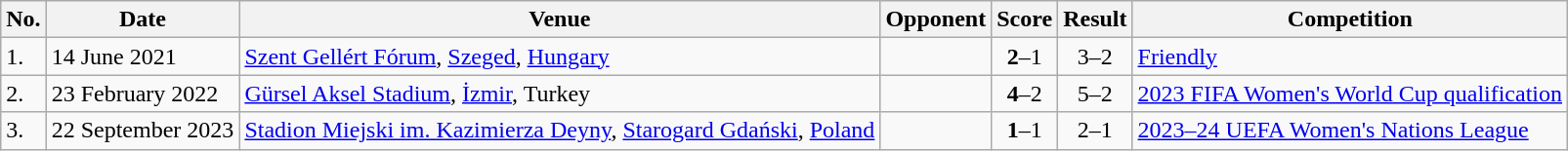<table class="wikitable">
<tr>
<th>No.</th>
<th>Date</th>
<th>Venue</th>
<th>Opponent</th>
<th>Score</th>
<th>Result</th>
<th>Competition</th>
</tr>
<tr>
<td>1.</td>
<td>14 June 2021</td>
<td><a href='#'>Szent Gellért Fórum</a>, <a href='#'>Szeged</a>, <a href='#'>Hungary</a></td>
<td></td>
<td align=center><strong>2</strong>–1</td>
<td align=center>3–2</td>
<td><a href='#'>Friendly</a></td>
</tr>
<tr>
<td>2.</td>
<td>23 February 2022</td>
<td><a href='#'>Gürsel Aksel Stadium</a>, <a href='#'>İzmir</a>, Turkey</td>
<td></td>
<td align=center><strong>4</strong>–2</td>
<td align=center>5–2</td>
<td><a href='#'>2023 FIFA Women's World Cup qualification</a></td>
</tr>
<tr>
<td>3.</td>
<td>22 September 2023</td>
<td><a href='#'>Stadion Miejski im. Kazimierza Deyny</a>, <a href='#'>Starogard Gdański</a>, <a href='#'>Poland</a></td>
<td></td>
<td align=center><strong>1</strong>–1</td>
<td align=center>2–1</td>
<td><a href='#'>2023–24 UEFA Women's Nations League</a></td>
</tr>
</table>
